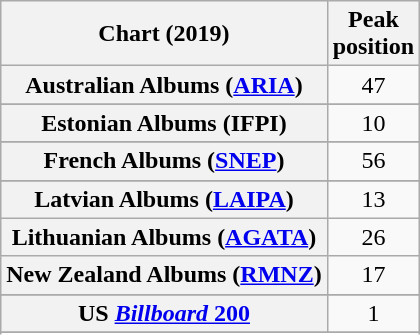<table class="wikitable sortable plainrowheaders" style="text-align:center">
<tr>
<th scope="col">Chart (2019)</th>
<th scope="col">Peak<br>position</th>
</tr>
<tr>
<th scope="row">Australian Albums (<a href='#'>ARIA</a>)</th>
<td>47</td>
</tr>
<tr>
</tr>
<tr>
</tr>
<tr>
</tr>
<tr>
</tr>
<tr>
</tr>
<tr>
<th scope="row">Estonian Albums (IFPI)</th>
<td>10</td>
</tr>
<tr>
</tr>
<tr>
<th scope="row">French Albums (<a href='#'>SNEP</a>)</th>
<td>56</td>
</tr>
<tr>
</tr>
<tr>
<th scope="row">Latvian Albums (<a href='#'>LAIPA</a>)</th>
<td>13</td>
</tr>
<tr>
<th scope="row">Lithuanian Albums (<a href='#'>AGATA</a>)</th>
<td>26</td>
</tr>
<tr>
<th scope="row">New Zealand Albums (<a href='#'>RMNZ</a>)</th>
<td>17</td>
</tr>
<tr>
</tr>
<tr>
</tr>
<tr>
</tr>
<tr>
<th scope="row">US <a href='#'><em>Billboard</em> 200</a></th>
<td>1</td>
</tr>
<tr>
</tr>
<tr>
</tr>
</table>
